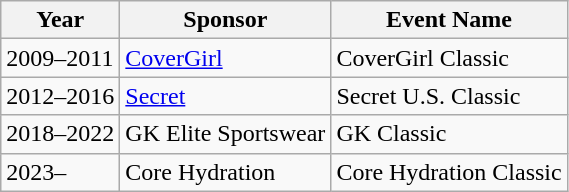<table class="wikitable">
<tr>
<th>Year</th>
<th>Sponsor</th>
<th>Event Name</th>
</tr>
<tr>
<td>2009–2011</td>
<td><a href='#'>CoverGirl</a></td>
<td>CoverGirl Classic</td>
</tr>
<tr>
<td>2012–2016</td>
<td><a href='#'>Secret</a></td>
<td>Secret U.S. Classic</td>
</tr>
<tr>
<td>2018–2022</td>
<td>GK Elite Sportswear</td>
<td>GK Classic</td>
</tr>
<tr>
<td>2023–</td>
<td>Core Hydration</td>
<td>Core Hydration Classic</td>
</tr>
</table>
